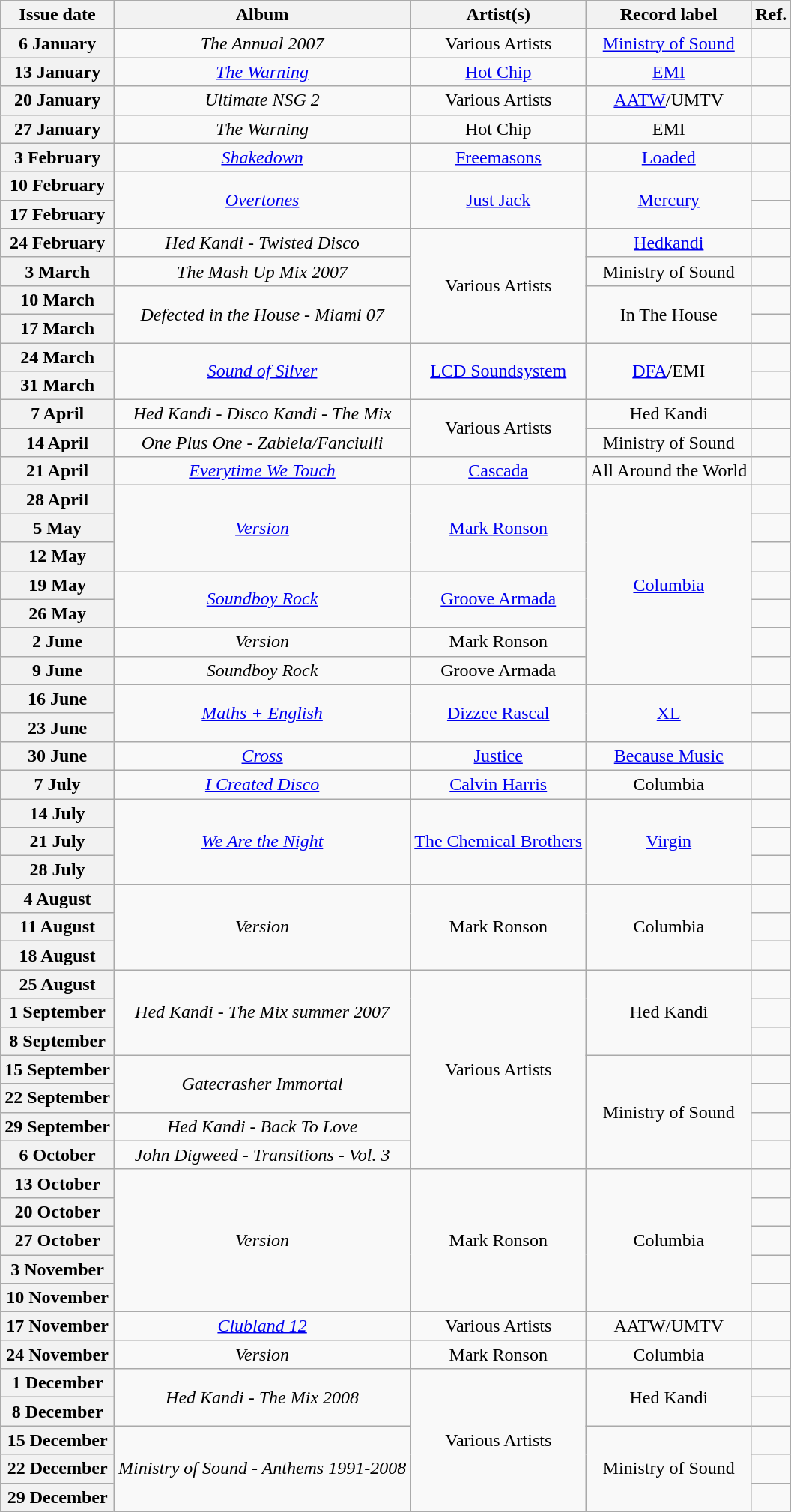<table class="wikitable plainrowheaders">
<tr>
<th scope=col>Issue date</th>
<th scope=col>Album</th>
<th scope=col>Artist(s)</th>
<th scope=col>Record label</th>
<th scope=col>Ref.</th>
</tr>
<tr>
<th scope=row>6 January</th>
<td align=center><em>The Annual 2007</em></td>
<td align=center>Various Artists</td>
<td align=center><a href='#'>Ministry of Sound</a></td>
<td align=center></td>
</tr>
<tr>
<th scope=row>13 January</th>
<td align=center><em><a href='#'>The Warning</a></em></td>
<td align=center><a href='#'>Hot Chip</a></td>
<td align=center><a href='#'>EMI</a></td>
<td align=center></td>
</tr>
<tr>
<th scope=row>20 January</th>
<td align=center><em>Ultimate NSG 2</em></td>
<td align=center>Various Artists</td>
<td align=center><a href='#'>AATW</a>/UMTV</td>
<td align=center></td>
</tr>
<tr>
<th scope=row>27 January</th>
<td align=center><em>The Warning</em></td>
<td align=center>Hot Chip</td>
<td align=center>EMI</td>
<td align=center></td>
</tr>
<tr>
<th scope=row>3 February</th>
<td align=center><em><a href='#'>Shakedown</a></em></td>
<td align=center><a href='#'>Freemasons</a></td>
<td align=center><a href='#'>Loaded</a></td>
<td align=center></td>
</tr>
<tr>
<th scope=row>10 February</th>
<td align=center rowspan="2"><em><a href='#'>Overtones</a></em></td>
<td align=center rowspan="2"><a href='#'>Just Jack</a></td>
<td align=center rowspan="2"><a href='#'>Mercury</a></td>
<td align=center></td>
</tr>
<tr>
<th scope=row>17 February</th>
<td align=center></td>
</tr>
<tr>
<th scope=row>24 February</th>
<td align=center><em>Hed Kandi - Twisted Disco</em></td>
<td align=center rowspan="4">Various Artists</td>
<td align=center><a href='#'>Hedkandi</a></td>
<td align=center></td>
</tr>
<tr>
<th scope=row>3 March</th>
<td align=center><em>The Mash Up Mix 2007</em></td>
<td align=center>Ministry of Sound</td>
<td align=center></td>
</tr>
<tr>
<th scope=row>10 March</th>
<td align=center rowspan="2"><em>Defected in the House - Miami 07</em></td>
<td align=center rowspan="2">In The House</td>
<td align=center></td>
</tr>
<tr>
<th scope=row>17 March</th>
<td align=center></td>
</tr>
<tr>
<th scope=row>24 March</th>
<td align=center rowspan="2"><em><a href='#'>Sound of Silver</a></em></td>
<td align=center rowspan="2"><a href='#'>LCD Soundsystem</a></td>
<td align=center rowspan="2"><a href='#'>DFA</a>/EMI</td>
<td align=center></td>
</tr>
<tr>
<th scope=row>31 March</th>
<td align=center></td>
</tr>
<tr>
<th scope=row>7 April</th>
<td align=center><em>Hed Kandi - Disco Kandi - The Mix</em></td>
<td align=center rowspan="2">Various Artists</td>
<td align=center>Hed Kandi</td>
<td align=center></td>
</tr>
<tr>
<th scope=row>14 April</th>
<td align=center><em>One Plus One - Zabiela/Fanciulli</em></td>
<td align=center>Ministry of Sound</td>
<td align=center></td>
</tr>
<tr>
<th scope=row>21 April</th>
<td align=center><em><a href='#'>Everytime We Touch</a></em></td>
<td align=center><a href='#'>Cascada</a></td>
<td align=center>All Around the World</td>
<td align=center></td>
</tr>
<tr>
<th scope=row>28 April</th>
<td align=center rowspan="3"><em><a href='#'>Version</a></em></td>
<td align=center rowspan="3"><a href='#'>Mark Ronson</a></td>
<td align=center rowspan="7"><a href='#'>Columbia</a></td>
<td align=center></td>
</tr>
<tr>
<th scope=row>5 May</th>
<td align=center></td>
</tr>
<tr>
<th scope=row>12 May</th>
<td align=center></td>
</tr>
<tr>
<th scope=row>19 May</th>
<td align=center rowspan="2"><em><a href='#'>Soundboy Rock</a></em></td>
<td align=center rowspan="2"><a href='#'>Groove Armada</a></td>
<td align=center></td>
</tr>
<tr>
<th scope=row>26 May</th>
<td align=center></td>
</tr>
<tr>
<th scope=row>2 June</th>
<td align=center><em>Version</em></td>
<td align=center>Mark Ronson</td>
<td align=center></td>
</tr>
<tr>
<th scope=row>9 June</th>
<td align=center><em>Soundboy Rock</em></td>
<td align=center>Groove Armada</td>
<td align=center></td>
</tr>
<tr>
<th scope=row>16 June</th>
<td align=center rowspan="2"><em><a href='#'>Maths + English</a></em></td>
<td align=center rowspan="2"><a href='#'>Dizzee Rascal</a></td>
<td align=center rowspan="2"><a href='#'>XL</a></td>
<td align=center></td>
</tr>
<tr>
<th scope=row>23 June</th>
<td align=center></td>
</tr>
<tr>
<th scope=row>30 June</th>
<td align=center><em><a href='#'>Cross</a></em></td>
<td align=center><a href='#'>Justice</a></td>
<td align=center><a href='#'>Because Music</a></td>
<td align=center></td>
</tr>
<tr>
<th scope=row>7 July</th>
<td align=center><em><a href='#'>I Created Disco</a></em></td>
<td align=center><a href='#'>Calvin Harris</a></td>
<td align=center>Columbia</td>
<td align=center></td>
</tr>
<tr>
<th scope=row>14 July</th>
<td align=center rowspan="3"><em><a href='#'>We Are the Night</a></em></td>
<td align=center rowspan="3"><a href='#'>The Chemical Brothers</a></td>
<td align=center rowspan="3"><a href='#'>Virgin</a></td>
<td align=center></td>
</tr>
<tr>
<th scope=row>21 July</th>
<td align=center></td>
</tr>
<tr>
<th scope=row>28 July</th>
<td align=center></td>
</tr>
<tr>
<th scope=row>4 August</th>
<td align=center rowspan="3"><em>Version</em></td>
<td align=center rowspan="3">Mark Ronson</td>
<td align=center rowspan="3">Columbia</td>
<td align=center></td>
</tr>
<tr>
<th scope=row>11 August</th>
<td align=center></td>
</tr>
<tr>
<th scope=row>18 August</th>
<td align=center></td>
</tr>
<tr>
<th scope=row>25 August</th>
<td align=center rowspan="3"><em>Hed Kandi - The Mix summer 2007</em></td>
<td align=center rowspan="7">Various Artists</td>
<td align=center rowspan="3">Hed Kandi</td>
<td align=center></td>
</tr>
<tr>
<th scope=row>1 September</th>
<td align=center></td>
</tr>
<tr>
<th scope=row>8 September</th>
<td align=center></td>
</tr>
<tr>
<th scope=row>15 September</th>
<td align=center rowspan="2"><em>Gatecrasher Immortal</em></td>
<td align=center rowspan="4">Ministry of Sound</td>
<td align=center></td>
</tr>
<tr>
<th scope=row>22 September</th>
<td align=center></td>
</tr>
<tr>
<th scope=row>29 September</th>
<td align=center><em>Hed Kandi - Back To Love</em></td>
<td align=center></td>
</tr>
<tr>
<th scope=row>6 October</th>
<td align=center><em>John Digweed - Transitions - Vol. 3</em></td>
<td align=center></td>
</tr>
<tr>
<th scope=row>13 October</th>
<td align=center rowspan="5"><em>Version</em></td>
<td align=center rowspan="5">Mark Ronson</td>
<td align=center rowspan="5">Columbia</td>
<td align=center></td>
</tr>
<tr>
<th scope=row>20 October</th>
<td align=center></td>
</tr>
<tr>
<th scope=row>27 October</th>
<td align=center></td>
</tr>
<tr>
<th scope=row>3 November</th>
<td align=center></td>
</tr>
<tr>
<th scope=row>10 November</th>
<td align=center></td>
</tr>
<tr>
<th scope=row>17 November</th>
<td align=center><em><a href='#'>Clubland 12</a></em></td>
<td align=center>Various Artists</td>
<td align=center>AATW/UMTV</td>
<td align=center></td>
</tr>
<tr>
<th scope=row>24 November</th>
<td align=center><em>Version</em></td>
<td align=center>Mark Ronson</td>
<td align=center>Columbia</td>
<td align=center></td>
</tr>
<tr>
<th scope=row>1 December</th>
<td align=center rowspan="2"><em>Hed Kandi - The Mix 2008</em></td>
<td align=center rowspan="5">Various Artists</td>
<td align=center rowspan="2">Hed Kandi</td>
<td align=center></td>
</tr>
<tr>
<th scope=row>8 December</th>
<td align=center></td>
</tr>
<tr>
<th scope=row>15 December</th>
<td align=center rowspan="3"><em>Ministry of Sound - Anthems 1991-2008</em></td>
<td align=center rowspan="3">Ministry of Sound</td>
<td align=center></td>
</tr>
<tr>
<th scope=row>22 December</th>
<td align=center></td>
</tr>
<tr>
<th scope=row>29 December</th>
<td align=center></td>
</tr>
</table>
